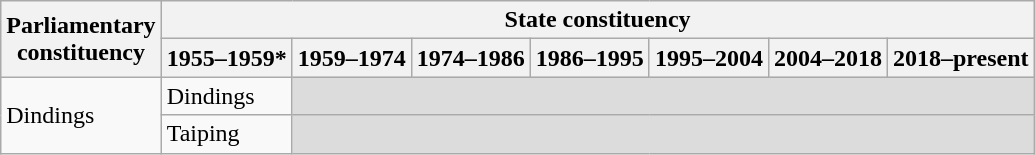<table class="wikitable">
<tr>
<th rowspan="2">Parliamentary<br>constituency</th>
<th colspan="7">State constituency</th>
</tr>
<tr>
<th>1955–1959*</th>
<th>1959–1974</th>
<th>1974–1986</th>
<th>1986–1995</th>
<th>1995–2004</th>
<th>2004–2018</th>
<th>2018–present</th>
</tr>
<tr>
<td rowspan="2">Dindings</td>
<td>Dindings</td>
<td colspan="6" bgcolor="dcdcdc"></td>
</tr>
<tr>
<td>Taiping</td>
<td colspan="6" bgcolor="dcdcdc"></td>
</tr>
</table>
